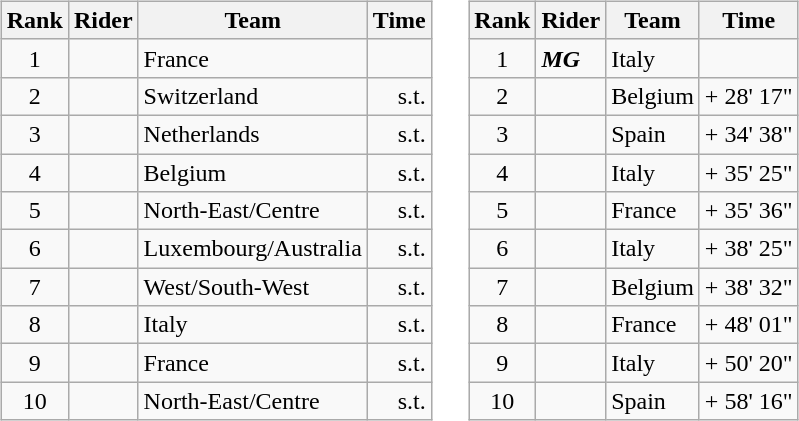<table>
<tr>
<td><br><table class="wikitable">
<tr>
<th scope="col">Rank</th>
<th scope="col">Rider</th>
<th scope="col">Team</th>
<th scope="col">Time</th>
</tr>
<tr>
<td style="text-align:center;">1</td>
<td></td>
<td>France</td>
<td style="text-align:right;"></td>
</tr>
<tr>
<td style="text-align:center;">2</td>
<td></td>
<td>Switzerland</td>
<td style="text-align:right;">s.t.</td>
</tr>
<tr>
<td style="text-align:center;">3</td>
<td></td>
<td>Netherlands</td>
<td style="text-align:right;">s.t.</td>
</tr>
<tr>
<td style="text-align:center;">4</td>
<td></td>
<td>Belgium</td>
<td style="text-align:right;">s.t.</td>
</tr>
<tr>
<td style="text-align:center;">5</td>
<td></td>
<td>North-East/Centre</td>
<td style="text-align:right;">s.t.</td>
</tr>
<tr>
<td style="text-align:center;">6</td>
<td></td>
<td>Luxembourg/Australia</td>
<td style="text-align:right;">s.t.</td>
</tr>
<tr>
<td style="text-align:center;">7</td>
<td></td>
<td>West/South-West</td>
<td style="text-align:right;">s.t.</td>
</tr>
<tr>
<td style="text-align:center;">8</td>
<td></td>
<td>Italy</td>
<td style="text-align:right;">s.t.</td>
</tr>
<tr>
<td style="text-align:center;">9</td>
<td></td>
<td>France</td>
<td style="text-align:right;">s.t.</td>
</tr>
<tr>
<td style="text-align:center;">10</td>
<td></td>
<td>North-East/Centre</td>
<td style="text-align:right;">s.t.</td>
</tr>
</table>
</td>
<td></td>
<td><br><table class="wikitable">
<tr>
<th scope="col">Rank</th>
<th scope="col">Rider</th>
<th scope="col">Team</th>
<th scope="col">Time</th>
</tr>
<tr>
<td style="text-align:center;">1</td>
<td>  <strong><em>MG</em></strong></td>
<td>Italy</td>
<td style="text-align:right;"></td>
</tr>
<tr>
<td style="text-align:center;">2</td>
<td></td>
<td>Belgium</td>
<td style="text-align:right;">+ 28' 17"</td>
</tr>
<tr>
<td style="text-align:center;">3</td>
<td></td>
<td>Spain</td>
<td style="text-align:right;">+ 34' 38"</td>
</tr>
<tr>
<td style="text-align:center;">4</td>
<td></td>
<td>Italy</td>
<td style="text-align:right;">+ 35' 25"</td>
</tr>
<tr>
<td style="text-align:center;">5</td>
<td></td>
<td>France</td>
<td style="text-align:right;">+ 35' 36"</td>
</tr>
<tr>
<td style="text-align:center;">6</td>
<td></td>
<td>Italy</td>
<td style="text-align:right;">+ 38' 25"</td>
</tr>
<tr>
<td style="text-align:center;">7</td>
<td></td>
<td>Belgium</td>
<td style="text-align:right;">+ 38' 32"</td>
</tr>
<tr>
<td style="text-align:center;">8</td>
<td></td>
<td>France</td>
<td style="text-align:right;">+ 48' 01"</td>
</tr>
<tr>
<td style="text-align:center;">9</td>
<td></td>
<td>Italy</td>
<td style="text-align:right;">+ 50' 20"</td>
</tr>
<tr>
<td style="text-align:center;">10</td>
<td></td>
<td>Spain</td>
<td style="text-align:right;">+ 58' 16"</td>
</tr>
</table>
</td>
</tr>
</table>
